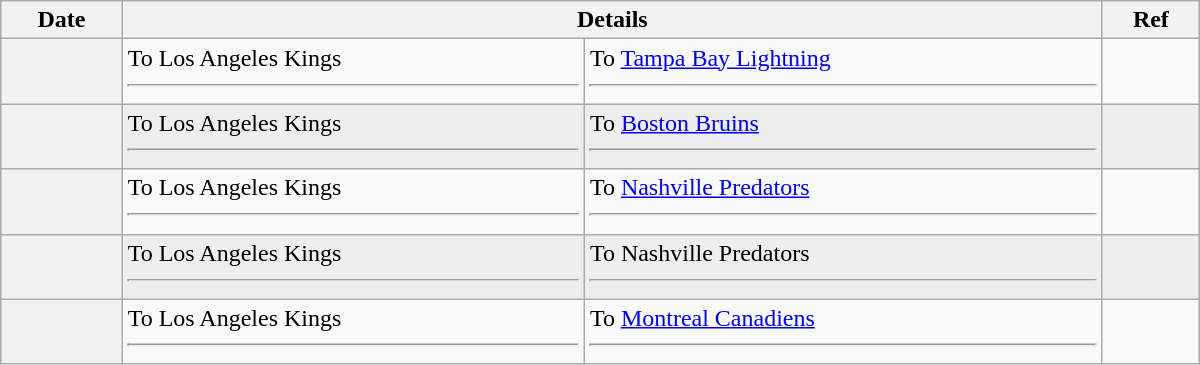<table class="wikitable plainrowheaders" style="width: 50em;">
<tr>
<th scope="col">Date</th>
<th scope="col" colspan="2">Details</th>
<th scope="col">Ref</th>
</tr>
<tr>
<th scope="row"></th>
<td valign="top">To Los Angeles Kings<hr></td>
<td valign="top">To <a href='#'>Tampa Bay Lightning</a><hr></td>
<td></td>
</tr>
<tr bgcolor="#eeeeee">
<th scope="row"></th>
<td valign="top">To Los Angeles Kings<hr></td>
<td valign="top">To <a href='#'>Boston Bruins</a><hr></td>
<td></td>
</tr>
<tr>
<th scope="row"></th>
<td valign="top">To Los Angeles Kings<hr></td>
<td valign="top">To <a href='#'>Nashville Predators</a><hr></td>
<td></td>
</tr>
<tr bgcolor="#eeeeee">
<th scope="row"></th>
<td valign="top">To Los Angeles Kings<hr></td>
<td valign="top">To Nashville Predators<hr></td>
<td></td>
</tr>
<tr>
<th scope="row"></th>
<td valign="top">To Los Angeles Kings<hr></td>
<td valign="top">To <a href='#'>Montreal Canadiens</a><hr></td>
<td></td>
</tr>
</table>
